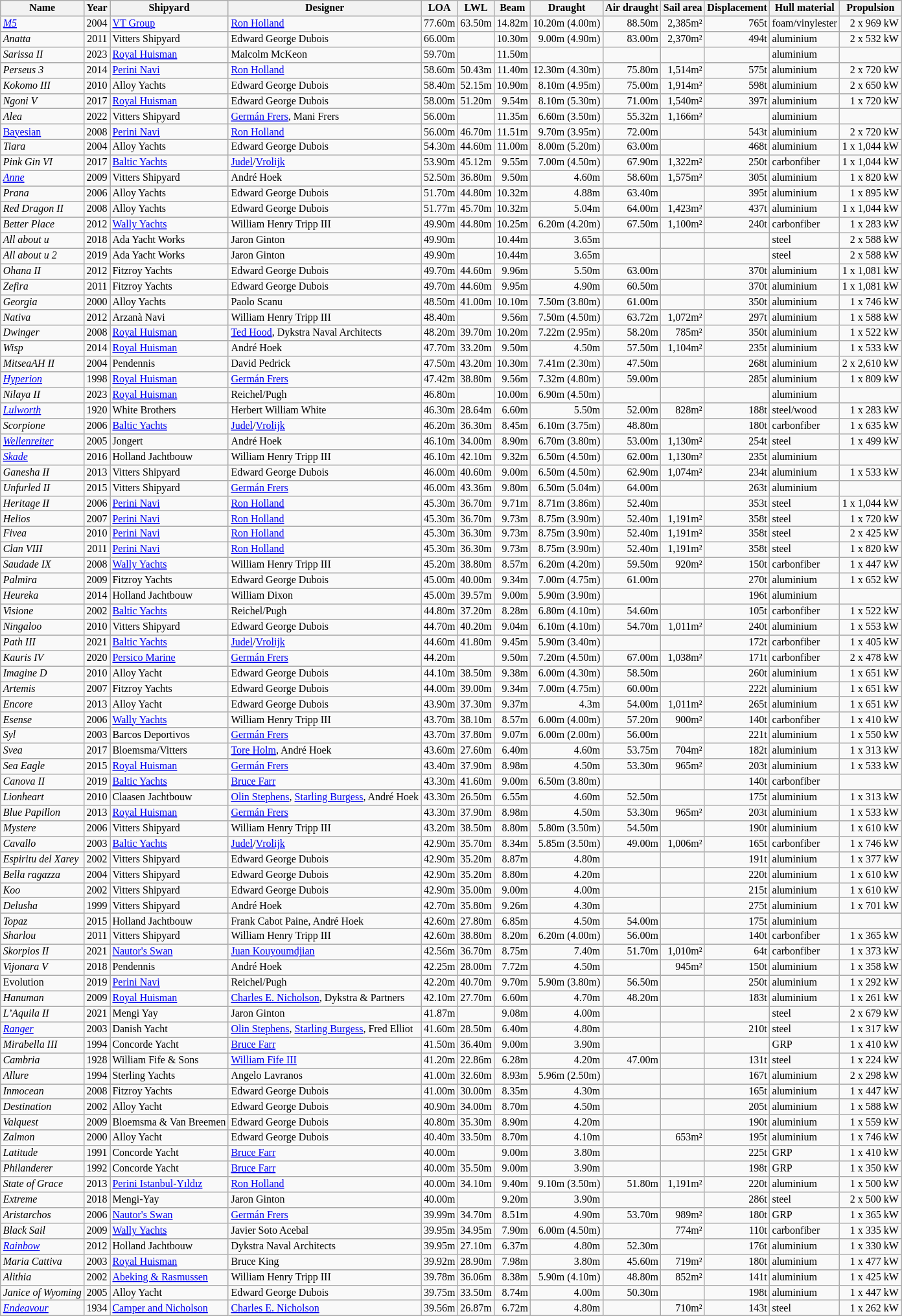<table class="wikitable sortable" style=line-height:1;text-align:right;font-size:8pt>
<tr>
<th>Name</th>
<th>Year</th>
<th>Shipyard</th>
<th>Designer</th>
<th data-sort-type=number>LOA</th>
<th data-sort-type=number>LWL</th>
<th data-sort-type=number>Beam</th>
<th data-sort-type=number>Draught</th>
<th data-sort-type=number>Air draught</th>
<th data-sort-type=number>Sail area</th>
<th data-sort-type=number>Displacement</th>
<th>Hull material</th>
<th>Propulsion</th>
</tr>
<tr>
<td align=left><em><a href='#'>M5</a></em></td>
<td>2004</td>
<td align=left> <a href='#'>VT Group</a></td>
<td align=left><a href='#'>Ron Holland</a></td>
<td>77.60m</td>
<td>63.50m</td>
<td>14.82m</td>
<td>10.20m (4.00m)</td>
<td>88.50m</td>
<td>2,385m²</td>
<td>765t</td>
<td align=left>foam/vinylester</td>
<td>2 x 969 kW</td>
</tr>
<tr>
<td align=left><em>Anatta</em></td>
<td>2011</td>
<td align=left> Vitters Shipyard</td>
<td align=left>Edward George Dubois</td>
<td>66.00m</td>
<td></td>
<td>10.30m</td>
<td>9.00m (4.90m)</td>
<td>83.00m</td>
<td>2,370m²</td>
<td>494t</td>
<td align=left>aluminium</td>
<td>2 x 532 kW</td>
</tr>
<tr>
<td align=left><em>Sarissa II</em></td>
<td>2023</td>
<td align=left> <a href='#'>Royal Huisman</a></td>
<td align=left>Malcolm McKeon</td>
<td>59.70m</td>
<td></td>
<td>11.50m</td>
<td></td>
<td></td>
<td></td>
<td></td>
<td align=left>aluminium</td>
<td></td>
</tr>
<tr>
<td align=left><em>Perseus 3</em></td>
<td>2014</td>
<td align=left> <a href='#'>Perini Navi</a></td>
<td align=left><a href='#'>Ron Holland</a></td>
<td>58.60m</td>
<td>50.43m</td>
<td>11.40m</td>
<td>12.30m (4.30m)</td>
<td>75.80m</td>
<td>1,514m²</td>
<td>575t</td>
<td align=left>aluminium</td>
<td>2 x 720 kW</td>
</tr>
<tr>
<td align=left><em>Kokomo III</em></td>
<td>2010</td>
<td align=left> Alloy Yachts</td>
<td align=left>Edward George Dubois</td>
<td>58.40m</td>
<td>52.15m</td>
<td>10.90m</td>
<td>8.10m (4.95m)</td>
<td>75.00m</td>
<td>1,914m²</td>
<td>598t</td>
<td align=left>aluminium</td>
<td>2 x 650 kW</td>
</tr>
<tr>
<td align=left><em>Ngoni V</em></td>
<td>2017</td>
<td align=left> <a href='#'>Royal Huisman</a></td>
<td align=left>Edward George Dubois</td>
<td>58.00m</td>
<td>51.20m</td>
<td>9.54m</td>
<td>8.10m (5.30m)</td>
<td>71.00m</td>
<td>1,540m²</td>
<td>397t</td>
<td align=left>aluminium</td>
<td>1 x 720 kW</td>
</tr>
<tr>
<td align=left><em>Alea</em></td>
<td>2022</td>
<td align=left> Vitters Shipyard</td>
<td align=left><a href='#'>Germán Frers</a>, Mani Frers</td>
<td>56.00m</td>
<td></td>
<td>11.35m</td>
<td>6.60m (3.50m)</td>
<td>55.32m</td>
<td>1,166m²</td>
<td></td>
<td align=left>aluminium</td>
<td></td>
</tr>
<tr>
<td align=left><a href='#'>Bayesian</a></td>
<td>2008</td>
<td align=left> <a href='#'>Perini Navi</a></td>
<td align=left><a href='#'>Ron Holland</a></td>
<td>56.00m</td>
<td>46.70m</td>
<td>11.51m</td>
<td>9.70m (3.95m)</td>
<td>72.00m</td>
<td></td>
<td>543t</td>
<td align=left>aluminium</td>
<td>2 x 720 kW</td>
</tr>
<tr>
<td align=left><em>Tiara</em></td>
<td>2004</td>
<td align=left> Alloy Yachts</td>
<td align=left>Edward George Dubois</td>
<td>54.30m</td>
<td>44.60m</td>
<td>11.00m</td>
<td>8.00m (5.20m)</td>
<td>63.00m</td>
<td></td>
<td>468t</td>
<td align=left>aluminium</td>
<td>1 x 1,044 kW</td>
</tr>
<tr>
<td align=left><em>Pink Gin VI</em></td>
<td>2017</td>
<td align=left> <a href='#'>Baltic Yachts</a></td>
<td align=left><a href='#'>Judel</a>/<a href='#'>Vrolijk</a></td>
<td>53.90m</td>
<td>45.12m</td>
<td>9.55m</td>
<td>7.00m (4.50m)</td>
<td>67.90m</td>
<td>1,322m²</td>
<td>250t</td>
<td align=left>carbonfiber</td>
<td>1 x 1,044 kW</td>
</tr>
<tr>
<td align=left><em><a href='#'>Anne</a></em></td>
<td>2009</td>
<td align=left> Vitters Shipyard</td>
<td align=left>André Hoek</td>
<td>52.50m</td>
<td>36.80m</td>
<td>9.50m</td>
<td>4.60m</td>
<td>58.60m</td>
<td>1,575m²</td>
<td>305t</td>
<td align=left>aluminium</td>
<td>1 x 820 kW</td>
</tr>
<tr>
<td align=left><em>Prana</em></td>
<td>2006</td>
<td align=left> Alloy Yachts</td>
<td align=left>Edward George Dubois</td>
<td>51.70m</td>
<td>44.80m</td>
<td>10.32m</td>
<td>4.88m</td>
<td>63.40m</td>
<td></td>
<td>395t</td>
<td align=left>aluminium</td>
<td>1 x 895 kW</td>
</tr>
<tr>
<td align=left><em>Red Dragon II</em></td>
<td>2008</td>
<td align=left> Alloy Yachts</td>
<td align=left>Edward George Dubois</td>
<td>51.77m</td>
<td>45.70m</td>
<td>10.32m</td>
<td>5.04m</td>
<td>64.00m</td>
<td>1,423m²</td>
<td>437t</td>
<td align=left>aluminium</td>
<td>1 x 1,044 kW</td>
</tr>
<tr>
<td align=left><em>Better Place</em></td>
<td>2012</td>
<td align=left> <a href='#'>Wally Yachts</a></td>
<td align=left>William Henry Tripp III</td>
<td>49.90m</td>
<td>44.80m</td>
<td>10.25m</td>
<td>6.20m (4.20m)</td>
<td>67.50m</td>
<td>1,100m²</td>
<td>240t</td>
<td align=left>carbonfiber</td>
<td>1 x 283 kW</td>
</tr>
<tr>
<td align=left><em>All about u</em></td>
<td>2018</td>
<td align=left> Ada Yacht Works</td>
<td align=left>Jaron Ginton</td>
<td>49.90m</td>
<td></td>
<td>10.44m</td>
<td>3.65m</td>
<td></td>
<td></td>
<td></td>
<td align=left>steel</td>
<td>2 x 588 kW</td>
</tr>
<tr>
<td align=left><em>All about u 2</em></td>
<td>2019</td>
<td align=left> Ada Yacht Works</td>
<td align=left>Jaron Ginton</td>
<td>49.90m</td>
<td></td>
<td>10.44m</td>
<td>3.65m</td>
<td></td>
<td></td>
<td></td>
<td align=left>steel</td>
<td>2 x 588 kW</td>
</tr>
<tr>
<td align=left><em>Ohana II</em></td>
<td>2012</td>
<td align=left> Fitzroy Yachts</td>
<td align=left>Edward George Dubois</td>
<td>49.70m</td>
<td>44.60m</td>
<td>9.96m</td>
<td>5.50m</td>
<td>63.00m</td>
<td></td>
<td>370t</td>
<td align=left>aluminium</td>
<td>1 x 1,081 kW</td>
</tr>
<tr>
<td align=left><em>Zefira</em></td>
<td>2011</td>
<td align=left> Fitzroy Yachts</td>
<td align=left>Edward George Dubois</td>
<td>49.70m</td>
<td>44.60m</td>
<td>9.95m</td>
<td>4.90m</td>
<td>60.50m</td>
<td></td>
<td>370t</td>
<td align=left>aluminium</td>
<td>1 x 1,081 kW</td>
</tr>
<tr>
<td align=left><em>Georgia</em></td>
<td>2000</td>
<td align=left> Alloy Yachts</td>
<td align=left>Paolo Scanu</td>
<td>48.50m</td>
<td>41.00m</td>
<td>10.10m</td>
<td>7.50m (3.80m)</td>
<td>61.00m</td>
<td></td>
<td>350t</td>
<td align=left>aluminium</td>
<td>1 x 746 kW</td>
</tr>
<tr>
<td align=left><em>Nativa</em></td>
<td>2012</td>
<td align=left> Arzanà Navi</td>
<td align=left>William Henry Tripp III</td>
<td>48.40m</td>
<td></td>
<td>9.56m</td>
<td>7.50m (4.50m)</td>
<td>63.72m</td>
<td>1,072m²</td>
<td>297t</td>
<td align=left>aluminium</td>
<td>1 x 588 kW</td>
</tr>
<tr>
<td align=left><em>Dwinger</em></td>
<td>2008</td>
<td align=left> <a href='#'>Royal Huisman</a></td>
<td align=left><a href='#'>Ted Hood</a>, Dykstra Naval Architects</td>
<td>48.20m</td>
<td>39.70m</td>
<td>10.20m</td>
<td>7.22m (2.95m)</td>
<td>58.20m</td>
<td>785m²</td>
<td>350t</td>
<td align=left>aluminium</td>
<td>1 x 522 kW</td>
</tr>
<tr>
<td align=left><em>Wisp</em></td>
<td>2014</td>
<td align=left> <a href='#'>Royal Huisman</a></td>
<td align=left>André Hoek</td>
<td>47.70m</td>
<td>33.20m</td>
<td>9.50m</td>
<td>4.50m</td>
<td>57.50m</td>
<td>1,104m²</td>
<td>235t</td>
<td align=left>aluminium</td>
<td>1 x 533 kW</td>
</tr>
<tr>
<td align=left><em>MitseaAH II</em></td>
<td>2004</td>
<td align=left> Pendennis</td>
<td align=left>David Pedrick</td>
<td>47.50m</td>
<td>43.20m</td>
<td>10.30m</td>
<td>7.41m (2.30m)</td>
<td>47.50m</td>
<td></td>
<td>268t</td>
<td align=left>aluminium</td>
<td>2 x 2,610 kW</td>
</tr>
<tr>
<td align=left><em><a href='#'>Hyperion</a></em></td>
<td>1998</td>
<td align=left> <a href='#'>Royal Huisman</a></td>
<td align=left><a href='#'>Germán Frers</a></td>
<td>47.42m</td>
<td>38.80m</td>
<td>9.56m</td>
<td>7.32m (4.80m)</td>
<td>59.00m</td>
<td></td>
<td>285t</td>
<td align=left>aluminium</td>
<td>1 x 809 kW</td>
</tr>
<tr>
<td align=left><em>Nilaya II</em></td>
<td>2023</td>
<td align=left> <a href='#'>Royal Huisman</a></td>
<td align=left>Reichel/Pugh</td>
<td>46.80m</td>
<td></td>
<td>10.00m</td>
<td>6.90m (4.50m)</td>
<td></td>
<td></td>
<td></td>
<td align=left>aluminium</td>
<td></td>
</tr>
<tr>
<td align=left><em><a href='#'>Lulworth</a></em></td>
<td>1920</td>
<td align=left> White Brothers</td>
<td align=left>Herbert William White</td>
<td>46.30m</td>
<td>28.64m</td>
<td>6.60m</td>
<td>5.50m</td>
<td>52.00m</td>
<td>828m²</td>
<td>188t</td>
<td align=left>steel/wood</td>
<td>1 x 283 kW</td>
</tr>
<tr>
<td align=left><em>Scorpione</em></td>
<td>2006</td>
<td align=left> <a href='#'>Baltic Yachts</a></td>
<td align=left><a href='#'>Judel</a>/<a href='#'>Vrolijk</a></td>
<td>46.20m</td>
<td>36.30m</td>
<td>8.45m</td>
<td>6.10m (3.75m)</td>
<td>48.80m</td>
<td></td>
<td>180t</td>
<td align=left>carbonfiber</td>
<td>1 x 635 kW</td>
</tr>
<tr>
<td align=left><em><a href='#'>Wellenreiter</a></em></td>
<td>2005</td>
<td align=left> Jongert</td>
<td align=left>André Hoek</td>
<td>46.10m</td>
<td>34.00m</td>
<td>8.90m</td>
<td>6.70m (3.80m)</td>
<td>53.00m</td>
<td>1,130m²</td>
<td>254t</td>
<td align=left>steel</td>
<td>1 x 499 kW</td>
</tr>
<tr>
<td align=left><em><a href='#'>Skade</a></em></td>
<td>2016</td>
<td align=left> Holland Jachtbouw</td>
<td align=left>William Henry Tripp III</td>
<td>46.10m</td>
<td>42.10m</td>
<td>9.32m</td>
<td>6.50m (4.50m)</td>
<td>62.00m</td>
<td>1,130m²</td>
<td>235t</td>
<td align=left>aluminium</td>
<td></td>
</tr>
<tr>
<td align=left><em>Ganesha II</em></td>
<td>2013</td>
<td align=left> Vitters Shipyard</td>
<td align=left>Edward George Dubois</td>
<td>46.00m</td>
<td>40.60m</td>
<td>9.00m</td>
<td>6.50m (4.50m)</td>
<td>62.90m</td>
<td>1,074m²</td>
<td>234t</td>
<td align=left>aluminium</td>
<td>1 x 533 kW</td>
</tr>
<tr>
<td align=left><em>Unfurled II</em></td>
<td>2015</td>
<td align=left> Vitters Shipyard</td>
<td align=left><a href='#'>Germán Frers</a></td>
<td>46.00m</td>
<td>43.36m</td>
<td>9.80m</td>
<td>6.50m (5.04m)</td>
<td>64.00m</td>
<td></td>
<td>263t</td>
<td align=left>aluminium</td>
<td></td>
</tr>
<tr>
<td align=left><em>Heritage II</em></td>
<td>2006</td>
<td align=left> <a href='#'>Perini Navi</a></td>
<td align=left><a href='#'>Ron Holland</a></td>
<td>45.30m</td>
<td>36.70m</td>
<td>9.71m</td>
<td>8.71m (3.86m)</td>
<td>52.40m</td>
<td></td>
<td>353t</td>
<td align=left>steel</td>
<td>1 x 1,044 kW</td>
</tr>
<tr>
<td align=left><em>Helios</em></td>
<td>2007</td>
<td align=left> <a href='#'>Perini Navi</a></td>
<td align=left><a href='#'>Ron Holland</a></td>
<td>45.30m</td>
<td>36.70m</td>
<td>9.73m</td>
<td>8.75m (3.90m)</td>
<td>52.40m</td>
<td>1,191m²</td>
<td>358t</td>
<td align=left>steel</td>
<td>1 x 720 kW</td>
</tr>
<tr>
<td align=left><em>Fivea</em></td>
<td>2010</td>
<td align=left> <a href='#'>Perini Navi</a></td>
<td align=left><a href='#'>Ron Holland</a></td>
<td>45.30m</td>
<td>36.30m</td>
<td>9.73m</td>
<td>8.75m (3.90m)</td>
<td>52.40m</td>
<td>1,191m²</td>
<td>358t</td>
<td align=left>steel</td>
<td>2 x 425 kW</td>
</tr>
<tr>
<td align=left><em>Clan VIII</em></td>
<td>2011</td>
<td align=left> <a href='#'>Perini Navi</a></td>
<td align=left><a href='#'>Ron Holland</a></td>
<td>45.30m</td>
<td>36.30m</td>
<td>9.73m</td>
<td>8.75m (3.90m)</td>
<td>52.40m</td>
<td>1,191m²</td>
<td>358t</td>
<td align=left>steel</td>
<td>1 x 820 kW</td>
</tr>
<tr>
<td align=left><em>Saudade IX</em></td>
<td>2008</td>
<td align=left> <a href='#'>Wally Yachts</a></td>
<td align=left>William Henry Tripp III</td>
<td>45.20m</td>
<td>38.80m</td>
<td>8.57m</td>
<td>6.20m (4.20m)</td>
<td>59.50m</td>
<td>920m²</td>
<td>150t</td>
<td align=left>carbonfiber</td>
<td>1 x 447 kW</td>
</tr>
<tr>
<td align=left><em>Palmira</em></td>
<td>2009</td>
<td align=left> Fitzroy Yachts</td>
<td align=left>Edward George Dubois</td>
<td>45.00m</td>
<td>40.00m</td>
<td>9.34m</td>
<td>7.00m (4.75m)</td>
<td>61.00m</td>
<td></td>
<td>270t</td>
<td align=left>aluminium</td>
<td>1 x 652 kW</td>
</tr>
<tr>
<td align=left><em>Heureka</em></td>
<td>2014</td>
<td align=left> Holland Jachtbouw</td>
<td align=left>William Dixon</td>
<td>45.00m</td>
<td>39.57m</td>
<td>9.00m</td>
<td>5.90m (3.90m)</td>
<td></td>
<td></td>
<td>196t</td>
<td align=left>aluminium</td>
<td></td>
</tr>
<tr>
<td align=left><em>Visione</em></td>
<td>2002</td>
<td align=left> <a href='#'>Baltic Yachts</a></td>
<td align=left>Reichel/Pugh</td>
<td>44.80m</td>
<td>37.20m</td>
<td>8.28m</td>
<td>6.80m (4.10m)</td>
<td>54.60m</td>
<td></td>
<td>105t</td>
<td align=left>carbonfiber</td>
<td>1 x 522 kW</td>
</tr>
<tr>
<td align=left><em>Ningaloo</em></td>
<td>2010</td>
<td align=left> Vitters Shipyard</td>
<td align=left>Edward George Dubois</td>
<td>44.70m</td>
<td>40.20m</td>
<td>9.04m</td>
<td>6.10m (4.10m)</td>
<td>54.70m</td>
<td>1,011m²</td>
<td>240t</td>
<td align=left>aluminium</td>
<td>1 x 553 kW</td>
</tr>
<tr>
<td align=left><em>Path III</em></td>
<td>2021</td>
<td align=left> <a href='#'>Baltic Yachts</a></td>
<td align=left><a href='#'>Judel</a>/<a href='#'>Vrolijk</a></td>
<td>44.60m</td>
<td>41.80m</td>
<td>9.45m</td>
<td>5.90m (3.40m)</td>
<td></td>
<td></td>
<td>172t</td>
<td align=left>carbonfiber</td>
<td>1 x 405 kW</td>
</tr>
<tr>
<td align=left><em>Kauris IV</em></td>
<td>2020</td>
<td align=left> <a href='#'>Persico Marine</a></td>
<td align=left><a href='#'>Germán Frers</a></td>
<td>44.20m</td>
<td></td>
<td>9.50m</td>
<td>7.20m (4.50m)</td>
<td>67.00m</td>
<td>1,038m²</td>
<td>171t</td>
<td align=left>carbonfiber</td>
<td>2 x 478 kW</td>
</tr>
<tr>
<td align=left><em>Imagine D</em></td>
<td>2010</td>
<td align=left> Alloy Yacht</td>
<td align=left>Edward George Dubois</td>
<td>44.10m</td>
<td>38.50m</td>
<td>9.38m</td>
<td>6.00m (4.30m)</td>
<td>58.50m</td>
<td></td>
<td>260t</td>
<td align=left>aluminium</td>
<td>1 x 651 kW</td>
</tr>
<tr>
<td align=left><em>Artemis</em></td>
<td>2007</td>
<td align=left> Fitzroy Yachts</td>
<td align=left>Edward George Dubois</td>
<td>44.00m</td>
<td>39.00m</td>
<td>9.34m</td>
<td>7.00m (4.75m)</td>
<td>60.00m</td>
<td></td>
<td>222t</td>
<td align=left>aluminium</td>
<td>1 x 651 kW</td>
</tr>
<tr>
<td align=left><em>Encore</em></td>
<td>2013</td>
<td align=left> Alloy Yacht</td>
<td align=left>Edward George Dubois</td>
<td>43.90m</td>
<td>37.30m</td>
<td>9.37m</td>
<td>4.3m</td>
<td>54.00m</td>
<td>1,011m²</td>
<td>265t</td>
<td align=left>aluminium</td>
<td>1 x 651 kW</td>
</tr>
<tr>
<td align=left><em>Esense</em></td>
<td>2006</td>
<td align=left> <a href='#'>Wally Yachts</a></td>
<td align=left>William Henry Tripp III</td>
<td>43.70m</td>
<td>38.10m</td>
<td>8.57m</td>
<td>6.00m (4.00m)</td>
<td>57.20m</td>
<td>900m²</td>
<td>140t</td>
<td align=left>carbonfiber</td>
<td>1 x 410 kW</td>
</tr>
<tr>
<td align=left><em>Syl</em></td>
<td>2003</td>
<td align=left> Barcos Deportivos</td>
<td align=left><a href='#'>Germán Frers</a></td>
<td>43.70m</td>
<td>37.80m</td>
<td>9.07m</td>
<td>6.00m (2.00m)</td>
<td>56.00m</td>
<td></td>
<td>221t</td>
<td align=left>aluminium</td>
<td>1 x 550 kW</td>
</tr>
<tr>
<td align=left><em>Svea</em></td>
<td>2017</td>
<td align=left> Bloemsma/Vitters</td>
<td align=left><a href='#'>Tore Holm</a>, André Hoek</td>
<td>43.60m</td>
<td>27.60m</td>
<td>6.40m</td>
<td>4.60m</td>
<td>53.75m</td>
<td>704m²</td>
<td>182t</td>
<td align=left>aluminium</td>
<td>1 x 313 kW</td>
</tr>
<tr>
<td align=left><em>Sea Eagle</em></td>
<td>2015</td>
<td align=left> <a href='#'>Royal Huisman</a></td>
<td align=left><a href='#'>Germán Frers</a></td>
<td>43.40m</td>
<td>37.90m</td>
<td>8.98m</td>
<td>4.50m</td>
<td>53.30m</td>
<td>965m²</td>
<td>203t</td>
<td align=left>aluminium</td>
<td>1 x 533 kW</td>
</tr>
<tr>
<td align=left><em>Canova II</em></td>
<td>2019</td>
<td align=left> <a href='#'>Baltic Yachts</a></td>
<td align=left><a href='#'>Bruce Farr</a></td>
<td>43.30m</td>
<td>41.60m</td>
<td>9.00m</td>
<td>6.50m (3.80m)</td>
<td></td>
<td></td>
<td>140t</td>
<td align=left>carbonfiber</td>
<td></td>
</tr>
<tr>
<td align=left><em>Lionheart</em></td>
<td>2010</td>
<td align=left> Claasen Jachtbouw</td>
<td align=left><a href='#'>Olin Stephens</a>, <a href='#'>Starling Burgess</a>, André Hoek</td>
<td>43.30m</td>
<td>26.50m</td>
<td>6.55m</td>
<td>4.60m</td>
<td>52.50m</td>
<td></td>
<td>175t</td>
<td align=left>aluminium</td>
<td>1 x 313 kW</td>
</tr>
<tr>
<td align=left><em>Blue Papillon</em></td>
<td>2013</td>
<td align=left> <a href='#'>Royal Huisman</a></td>
<td align=left><a href='#'>Germán Frers</a></td>
<td>43.30m</td>
<td>37.90m</td>
<td>8.98m</td>
<td>4.50m</td>
<td>53.30m</td>
<td>965m²</td>
<td>203t</td>
<td align=left>aluminium</td>
<td>1 x 533 kW</td>
</tr>
<tr>
<td align=left><em>Mystere</em></td>
<td>2006</td>
<td align=left> Vitters Shipyard</td>
<td align=left>William Henry Tripp III</td>
<td>43.20m</td>
<td>38.50m</td>
<td>8.80m</td>
<td>5.80m (3.50m)</td>
<td>54.50m</td>
<td></td>
<td>190t</td>
<td align=left>aluminium</td>
<td>1 x 610 kW</td>
</tr>
<tr>
<td align=left><em>Cavallo</em></td>
<td>2003</td>
<td align=left> <a href='#'>Baltic Yachts</a></td>
<td align=left><a href='#'>Judel</a>/<a href='#'>Vrolijk</a></td>
<td>42.90m</td>
<td>35.70m</td>
<td>8.34m</td>
<td>5.85m (3.50m)</td>
<td>49.00m</td>
<td>1,006m²</td>
<td>165t</td>
<td align=left>carbonfiber</td>
<td>1 x 746 kW</td>
</tr>
<tr>
<td align=left><em>Espiritu del Xarey</em></td>
<td>2002</td>
<td align=left> Vitters Shipyard</td>
<td align=left>Edward George Dubois</td>
<td>42.90m</td>
<td>35.20m</td>
<td>8.87m</td>
<td>4.80m</td>
<td></td>
<td></td>
<td>191t</td>
<td align=left>aluminium</td>
<td>1 x 377 kW</td>
</tr>
<tr>
<td align=left><em>Bella ragazza</em></td>
<td>2004</td>
<td align=left> Vitters Shipyard</td>
<td align=left>Edward George Dubois</td>
<td>42.90m</td>
<td>35.20m</td>
<td>8.80m</td>
<td>4.20m</td>
<td></td>
<td></td>
<td>220t</td>
<td align=left>aluminium</td>
<td>1 x 610 kW</td>
</tr>
<tr>
<td align=left><em>Koo</em></td>
<td>2002</td>
<td align=left> Vitters Shipyard</td>
<td align=left>Edward George Dubois</td>
<td>42.90m</td>
<td>35.00m</td>
<td>9.00m</td>
<td>4.00m</td>
<td></td>
<td></td>
<td>215t</td>
<td align=left>aluminium</td>
<td>1 x 610 kW</td>
</tr>
<tr>
<td align=left><em>Delusha</em></td>
<td>1999</td>
<td align=left> Vitters Shipyard</td>
<td align=left>André Hoek</td>
<td>42.70m</td>
<td>35.80m</td>
<td>9.26m</td>
<td>4.30m</td>
<td></td>
<td></td>
<td>275t</td>
<td align=left>aluminium</td>
<td>1 x 701 kW</td>
</tr>
<tr>
<td align=left><em>Topaz</em></td>
<td>2015</td>
<td align=left> Holland Jachtbouw</td>
<td align=left>Frank Cabot Paine, André Hoek</td>
<td>42.60m</td>
<td>27.80m</td>
<td>6.85m</td>
<td>4.50m</td>
<td>54.00m</td>
<td></td>
<td>175t</td>
<td align=left>aluminium</td>
<td></td>
</tr>
<tr>
<td align=left><em>Sharlou</em></td>
<td>2011</td>
<td align=left> Vitters Shipyard</td>
<td align=left>William Henry Tripp III</td>
<td>42.60m</td>
<td>38.80m</td>
<td>8.20m</td>
<td>6.20m (4.00m)</td>
<td>56.00m</td>
<td></td>
<td>140t</td>
<td align=left>carbonfiber</td>
<td>1 x 365 kW</td>
</tr>
<tr>
<td align=left><em>Skorpios II</em></td>
<td>2021</td>
<td align=left> <a href='#'>Nautor's Swan</a></td>
<td align=left><a href='#'>Juan Kouyoumdjian</a></td>
<td>42.56m</td>
<td>36.70m</td>
<td>8.75m</td>
<td>7.40m</td>
<td>51.70m</td>
<td>1,010m²</td>
<td>64t</td>
<td align=left>carbonfiber</td>
<td>1 x 373 kW</td>
</tr>
<tr>
<td align=left><em>Vijonara V</em></td>
<td>2018</td>
<td align=left> Pendennis</td>
<td align=left>André Hoek</td>
<td>42.25m</td>
<td>28.00m</td>
<td>7.72m</td>
<td>4.50m</td>
<td></td>
<td>945m²</td>
<td>150t</td>
<td align=left>aluminium</td>
<td>1 x 358 kW</td>
</tr>
<tr>
<td align=left>Evolution</td>
<td>2019</td>
<td align=left> <a href='#'>Perini Navi</a></td>
<td align=left>Reichel/Pugh</td>
<td>42.20m</td>
<td>40.70m</td>
<td>9.70m</td>
<td>5.90m (3.80m)</td>
<td>56.50m</td>
<td></td>
<td>250t</td>
<td align=left>aluminium</td>
<td>1 x 292 kW</td>
</tr>
<tr>
<td align=left><em>Hanuman</em></td>
<td>2009</td>
<td align=left> <a href='#'>Royal Huisman</a></td>
<td align=left><a href='#'>Charles E. Nicholson</a>, Dykstra & Partners</td>
<td>42.10m</td>
<td>27.70m</td>
<td>6.60m</td>
<td>4.70m</td>
<td>48.20m</td>
<td></td>
<td>183t</td>
<td align=left>aluminium</td>
<td>1 x 261 kW</td>
</tr>
<tr>
<td align=left><em>L’Aquila II</em></td>
<td>2021</td>
<td align=left> Mengi Yay</td>
<td align=left>Jaron Ginton</td>
<td>41.87m</td>
<td></td>
<td>9.08m</td>
<td>4.00m</td>
<td></td>
<td></td>
<td></td>
<td align=left>steel</td>
<td>2 x 679 kW</td>
</tr>
<tr>
<td align=left><em><a href='#'>Ranger</a></em></td>
<td>2003</td>
<td align=left> Danish Yacht</td>
<td align=left><a href='#'>Olin Stephens</a>, <a href='#'>Starling Burgess</a>, Fred Elliot</td>
<td>41.60m</td>
<td>28.50m</td>
<td>6.40m</td>
<td>4.80m</td>
<td></td>
<td></td>
<td>210t</td>
<td align=left>steel</td>
<td>1 x 317 kW</td>
</tr>
<tr>
<td align=left><em>Mirabella III</em></td>
<td>1994</td>
<td align=left> Concorde Yacht</td>
<td align=left><a href='#'>Bruce Farr</a></td>
<td>41.50m</td>
<td>36.40m</td>
<td>9.00m</td>
<td>3.90m</td>
<td></td>
<td></td>
<td></td>
<td align=left>GRP</td>
<td>1 x 410 kW</td>
</tr>
<tr>
<td align=left><em>Cambria</em></td>
<td>1928</td>
<td align=left> William Fife & Sons</td>
<td align=left><a href='#'>William Fife III</a></td>
<td>41.20m</td>
<td>22.86m</td>
<td>6.28m</td>
<td>4.20m</td>
<td>47.00m</td>
<td></td>
<td>131t</td>
<td align=left>steel</td>
<td>1 x 224 kW</td>
</tr>
<tr>
<td align=left><em>Allure</em></td>
<td>1994</td>
<td align=left> Sterling Yachts</td>
<td align=left>Angelo Lavranos</td>
<td>41.00m</td>
<td>32.60m</td>
<td>8.93m</td>
<td>5.96m (2.50m)</td>
<td></td>
<td></td>
<td>167t</td>
<td align=left>aluminium</td>
<td>2 x 298 kW</td>
</tr>
<tr>
<td align=left><em>Inmocean</em></td>
<td>2008</td>
<td align=left> Fitzroy Yachts</td>
<td align=left>Edward George Dubois</td>
<td>41.00m</td>
<td>30.00m</td>
<td>8.35m</td>
<td>4.30m</td>
<td></td>
<td></td>
<td>165t</td>
<td align=left>aluminium</td>
<td>1 x 447 kW</td>
</tr>
<tr>
<td align=left><em>Destination</em></td>
<td>2002</td>
<td align=left> Alloy Yacht</td>
<td align=left>Edward George Dubois</td>
<td>40.90m</td>
<td>34.00m</td>
<td>8.70m</td>
<td>4.50m</td>
<td></td>
<td></td>
<td>205t</td>
<td align=left>aluminium</td>
<td>1 x 588 kW</td>
</tr>
<tr>
<td align=left><em>Valquest</em></td>
<td>2009</td>
<td align=left> Bloemsma & Van Breemen</td>
<td align=left>Edward George Dubois</td>
<td>40.80m</td>
<td>35.30m</td>
<td>8.90m</td>
<td>4.20m</td>
<td></td>
<td></td>
<td>190t</td>
<td align=left>aluminium</td>
<td>1 x 559 kW</td>
</tr>
<tr>
<td align=left><em>Zalmon</em></td>
<td>2000</td>
<td align=left> Alloy Yacht</td>
<td align=left>Edward George Dubois</td>
<td>40.40m</td>
<td>33.50m</td>
<td>8.70m</td>
<td>4.10m</td>
<td></td>
<td>653m²</td>
<td>195t</td>
<td align=left>aluminium</td>
<td>1 x 746 kW</td>
</tr>
<tr>
<td align=left><em>Latitude</em></td>
<td>1991</td>
<td align=left> Concorde Yacht</td>
<td align=left><a href='#'>Bruce Farr</a></td>
<td>40.00m</td>
<td></td>
<td>9.00m</td>
<td>3.80m</td>
<td></td>
<td></td>
<td>225t</td>
<td align=left>GRP</td>
<td>1 x 410 kW</td>
</tr>
<tr>
<td align=left><em>Philanderer</em></td>
<td>1992</td>
<td align=left> Concorde Yacht</td>
<td align=left><a href='#'>Bruce Farr</a></td>
<td>40.00m</td>
<td>35.50m</td>
<td>9.00m</td>
<td>3.90m</td>
<td></td>
<td></td>
<td>198t</td>
<td align=left>GRP</td>
<td>1 x 350 kW</td>
</tr>
<tr>
<td align=left><em>State of Grace</em></td>
<td>2013</td>
<td align=left> <a href='#'> Perini Istanbul-Yıldız</a></td>
<td align=left><a href='#'>Ron Holland</a></td>
<td>40.00m</td>
<td>34.10m</td>
<td>9.40m</td>
<td>9.10m (3.50m)</td>
<td>51.80m</td>
<td>1,191m²</td>
<td>220t</td>
<td align=left>aluminium</td>
<td>1 x 500 kW</td>
</tr>
<tr>
<td align=left><em>Extreme</em></td>
<td>2018</td>
<td align=left> Mengi-Yay</td>
<td align=left>Jaron Ginton</td>
<td>40.00m</td>
<td></td>
<td>9.20m</td>
<td>3.90m</td>
<td></td>
<td></td>
<td>286t</td>
<td align=left>steel</td>
<td>2 x 500 kW</td>
</tr>
<tr>
<td align=left><em>Aristarchos</em></td>
<td>2006</td>
<td align=left> <a href='#'>Nautor's Swan</a></td>
<td align=left><a href='#'>Germán Frers</a></td>
<td>39.99m</td>
<td>34.70m</td>
<td>8.51m</td>
<td>4.90m</td>
<td>53.70m</td>
<td>989m²</td>
<td>180t</td>
<td align=left>GRP</td>
<td>1 x 365 kW</td>
</tr>
<tr>
<td align=left><em>Black Sail</em></td>
<td>2009</td>
<td align=left> <a href='#'>Wally Yachts</a></td>
<td align=left>Javier Soto Acebal</td>
<td>39.95m</td>
<td>34.95m</td>
<td>7.90m</td>
<td>6.00m (4.50m)</td>
<td></td>
<td>774m²</td>
<td>110t</td>
<td align=left>carbonfiber</td>
<td>1 x 335 kW</td>
</tr>
<tr>
<td align=left><em><a href='#'>Rainbow</a></em></td>
<td>2012</td>
<td align=left> Holland Jachtbouw</td>
<td align=left>Dykstra Naval Architects</td>
<td>39.95m</td>
<td>27.10m</td>
<td>6.37m</td>
<td>4.80m</td>
<td>52.30m</td>
<td></td>
<td>176t</td>
<td align=left>aluminium</td>
<td>1 x 330 kW</td>
</tr>
<tr>
<td align=left><em>Maria Cattiva</em></td>
<td>2003</td>
<td align=left> <a href='#'>Royal Huisman</a></td>
<td align=left>Bruce King</td>
<td>39.92m</td>
<td>28.90m</td>
<td>7.98m</td>
<td>3.80m</td>
<td>45.60m</td>
<td>719m²</td>
<td>180t</td>
<td align=left>aluminium</td>
<td>1 x 477 kW</td>
</tr>
<tr>
<td align=left><em>Alithia</em></td>
<td>2002</td>
<td align=left> <a href='#'>Abeking & Rasmussen</a></td>
<td align=left>William Henry Tripp III</td>
<td>39.78m</td>
<td>36.06m</td>
<td>8.38m</td>
<td>5.90m (4.10m)</td>
<td>48.80m</td>
<td>852m²</td>
<td>141t</td>
<td align=left>aluminium</td>
<td>1 x 425 kW</td>
</tr>
<tr>
<td align=left><em>Janice of Wyoming</em></td>
<td>2005</td>
<td align=left> Alloy Yacht</td>
<td align=left>Edward George Dubois</td>
<td>39.75m</td>
<td>33.50m</td>
<td>8.74m</td>
<td>4.00m</td>
<td>50.30m</td>
<td></td>
<td>198t</td>
<td align=left>aluminium</td>
<td>1 x 447 kW</td>
</tr>
<tr>
<td align=left><em><a href='#'>Endeavour</a></em></td>
<td>1934</td>
<td align=left> <a href='#'>Camper and Nicholson</a></td>
<td align=left><a href='#'>Charles E. Nicholson</a></td>
<td>39.56m</td>
<td>26.87m</td>
<td>6.72m</td>
<td>4.80m</td>
<td></td>
<td>710m²</td>
<td>143t</td>
<td align=left>steel</td>
<td>1 x 262 kW</td>
</tr>
</table>
